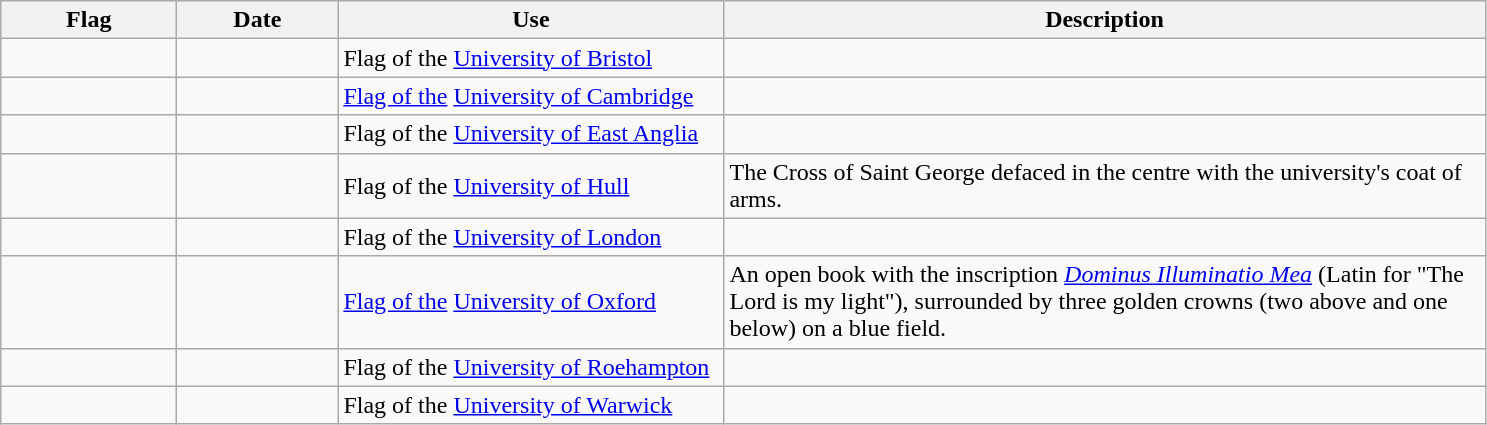<table class="wikitable">
<tr style="background:#efefef;">
<th style="width:110px;">Flag</th>
<th style="width:100px;">Date</th>
<th style="width:250px;">Use</th>
<th style="width:500px;">Description</th>
</tr>
<tr>
<td></td>
<td></td>
<td>Flag of the <a href='#'>University of Bristol</a></td>
<td></td>
</tr>
<tr>
<td></td>
<td></td>
<td><a href='#'>Flag of the</a> <a href='#'>University of Cambridge</a></td>
<td></td>
</tr>
<tr>
<td></td>
<td></td>
<td>Flag of the <a href='#'>University of East Anglia</a></td>
<td></td>
</tr>
<tr>
<td></td>
<td></td>
<td>Flag of the <a href='#'>University of Hull</a></td>
<td>The Cross of Saint George defaced in the centre with the university's coat of arms.</td>
</tr>
<tr>
<td></td>
<td></td>
<td>Flag of the <a href='#'>University of London</a></td>
<td></td>
</tr>
<tr>
<td></td>
<td></td>
<td><a href='#'>Flag of the</a> <a href='#'>University of Oxford</a></td>
<td>An open book with the inscription <em><a href='#'>Dominus Illuminatio Mea</a></em> (Latin for "The Lord is my light"), surrounded by three golden crowns (two above and one below) on a blue field.</td>
</tr>
<tr>
<td></td>
<td></td>
<td>Flag of the <a href='#'>University of Roehampton</a></td>
<td></td>
</tr>
<tr>
<td></td>
<td></td>
<td>Flag of the <a href='#'>University of Warwick</a></td>
<td></td>
</tr>
</table>
